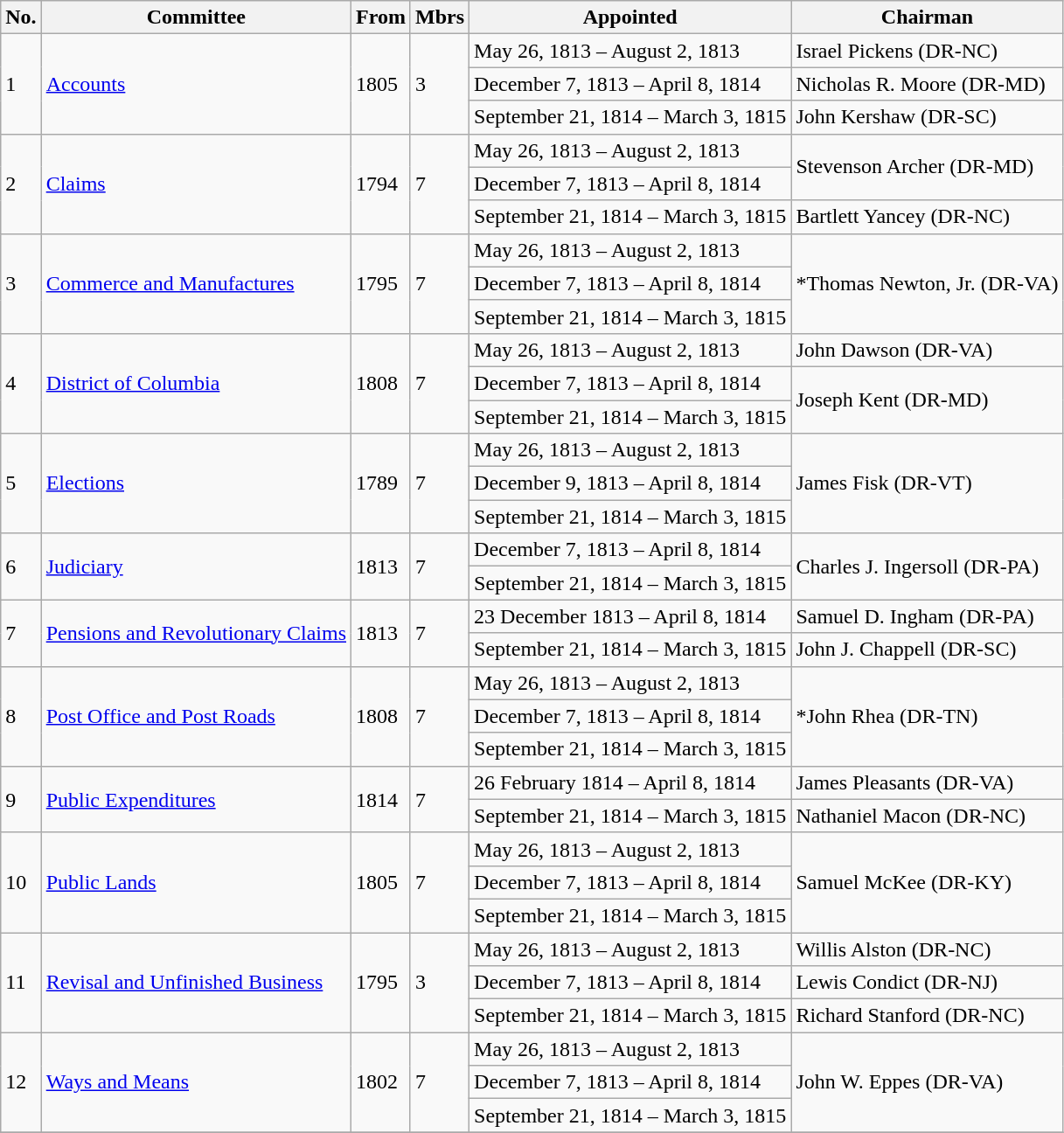<table class="wikitable">
<tr valign=bottom>
<th>No.</th>
<th>Committee</th>
<th>From</th>
<th>Mbrs</th>
<th>Appointed</th>
<th>Chairman</th>
</tr>
<tr>
<td rowspan=3>1</td>
<td rowspan=3><a href='#'>Accounts</a></td>
<td rowspan=3>1805</td>
<td rowspan=3>3</td>
<td>May 26, 1813 – August 2, 1813</td>
<td>Israel Pickens (DR-NC)</td>
</tr>
<tr>
<td>December 7, 1813 – April 8, 1814</td>
<td>Nicholas R. Moore (DR-MD)</td>
</tr>
<tr>
<td>September 21, 1814 – March 3, 1815</td>
<td>John Kershaw (DR-SC)</td>
</tr>
<tr>
<td rowspan=3>2</td>
<td rowspan=3><a href='#'>Claims</a></td>
<td rowspan=3>1794</td>
<td rowspan=3>7</td>
<td>May 26, 1813 – August 2, 1813</td>
<td rowspan=2>Stevenson Archer (DR-MD)</td>
</tr>
<tr>
<td>December 7, 1813 – April 8, 1814</td>
</tr>
<tr>
<td>September 21, 1814 – March 3, 1815</td>
<td>Bartlett Yancey (DR-NC)</td>
</tr>
<tr>
<td rowspan=3>3</td>
<td rowspan=3><a href='#'>Commerce and Manufactures</a></td>
<td rowspan=3>1795</td>
<td rowspan=3>7</td>
<td>May 26, 1813 – August 2, 1813</td>
<td rowspan=3>*Thomas Newton, Jr. (DR-VA)</td>
</tr>
<tr>
<td>December 7, 1813 – April 8, 1814</td>
</tr>
<tr>
<td>September 21, 1814 – March 3, 1815</td>
</tr>
<tr>
<td rowspan=3>4</td>
<td rowspan=3><a href='#'>District of Columbia</a></td>
<td rowspan=3>1808</td>
<td rowspan=3>7</td>
<td>May 26, 1813 – August 2, 1813</td>
<td>John Dawson (DR-VA)</td>
</tr>
<tr>
<td>December 7, 1813 – April 8, 1814</td>
<td rowspan=2>Joseph Kent (DR-MD)</td>
</tr>
<tr>
<td>September 21, 1814 – March 3, 1815</td>
</tr>
<tr>
<td rowspan=3>5</td>
<td rowspan=3><a href='#'>Elections</a></td>
<td rowspan=3>1789</td>
<td rowspan=3>7</td>
<td>May 26, 1813 – August 2, 1813</td>
<td rowspan=3>James Fisk (DR-VT)</td>
</tr>
<tr>
<td>December 9, 1813 – April 8, 1814</td>
</tr>
<tr>
<td>September 21, 1814 – March 3, 1815</td>
</tr>
<tr>
<td rowspan=2>6</td>
<td rowspan=2><a href='#'>Judiciary</a></td>
<td rowspan=2>1813</td>
<td rowspan=2>7</td>
<td>December 7, 1813 – April 8, 1814</td>
<td rowspan=2>Charles J. Ingersoll (DR-PA)</td>
</tr>
<tr>
<td>September 21, 1814 – March 3, 1815</td>
</tr>
<tr>
<td rowspan=2>7</td>
<td rowspan=2><a href='#'>Pensions and Revolutionary Claims</a></td>
<td rowspan=2>1813</td>
<td rowspan=2>7</td>
<td>23 December 1813 – April 8, 1814</td>
<td>Samuel D. Ingham (DR-PA)</td>
</tr>
<tr>
<td>September 21, 1814 – March 3, 1815</td>
<td>John J. Chappell (DR-SC)</td>
</tr>
<tr>
<td rowspan=3>8</td>
<td rowspan=3><a href='#'>Post Office and Post Roads</a></td>
<td rowspan=3>1808</td>
<td rowspan=3>7</td>
<td>May 26, 1813 – August 2, 1813</td>
<td rowspan=3>*John Rhea (DR-TN)</td>
</tr>
<tr>
<td>December 7, 1813 – April 8, 1814</td>
</tr>
<tr>
<td>September 21, 1814 – March 3, 1815</td>
</tr>
<tr>
<td rowspan=2>9</td>
<td rowspan=2><a href='#'>Public Expenditures</a></td>
<td rowspan=2>1814</td>
<td rowspan=2>7</td>
<td>26 February 1814 – April 8, 1814</td>
<td>James Pleasants (DR-VA)</td>
</tr>
<tr>
<td>September 21, 1814 – March 3, 1815</td>
<td>Nathaniel Macon (DR-NC)</td>
</tr>
<tr>
<td rowspan=3>10</td>
<td rowspan=3><a href='#'>Public Lands</a></td>
<td rowspan=3>1805</td>
<td rowspan=3>7</td>
<td>May 26, 1813 – August 2, 1813</td>
<td rowspan=3>Samuel McKee (DR-KY)</td>
</tr>
<tr>
<td>December 7, 1813 – April 8, 1814</td>
</tr>
<tr>
<td>September 21, 1814 – March 3, 1815</td>
</tr>
<tr>
<td rowspan=3>11</td>
<td rowspan=3><a href='#'>Revisal and Unfinished Business</a></td>
<td rowspan=3>1795</td>
<td rowspan=3>3</td>
<td>May 26, 1813 – August 2, 1813</td>
<td>Willis Alston (DR-NC)</td>
</tr>
<tr>
<td>December 7, 1813 – April 8, 1814</td>
<td>Lewis Condict (DR-NJ)</td>
</tr>
<tr>
<td>September 21, 1814 – March 3, 1815</td>
<td>Richard Stanford (DR-NC)</td>
</tr>
<tr>
<td rowspan=3>12</td>
<td rowspan=3><a href='#'>Ways and Means</a></td>
<td rowspan=3>1802</td>
<td rowspan=3>7</td>
<td>May 26, 1813 – August 2, 1813</td>
<td rowspan=3>John W. Eppes (DR-VA)</td>
</tr>
<tr>
<td>December 7, 1813 – April 8, 1814</td>
</tr>
<tr>
<td>September 21, 1814 – March 3, 1815</td>
</tr>
<tr>
</tr>
</table>
